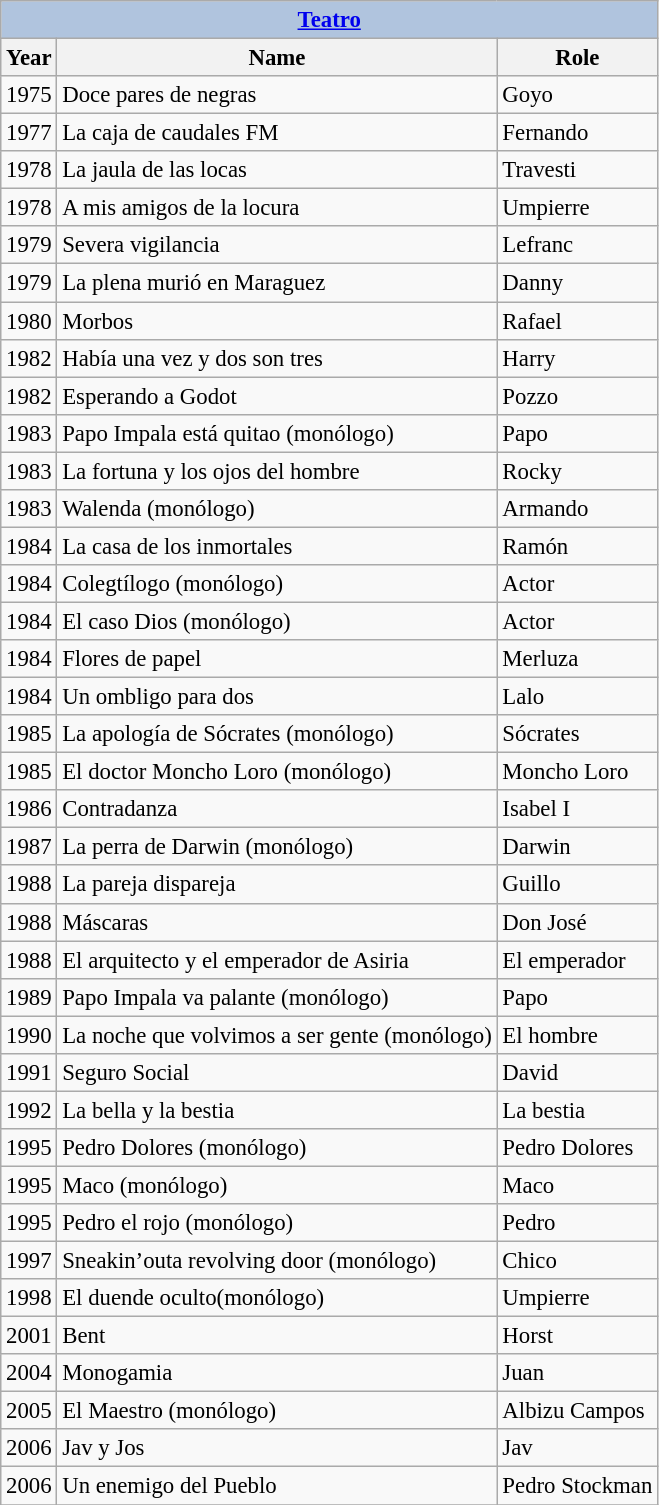<table class="wikitable" style="font-size: 95%;">
<tr>
<th colspan="4" style="background: LightSteelBlue;"><a href='#'>Teatro</a></th>
</tr>
<tr>
<th>Year</th>
<th>Name</th>
<th>Role</th>
</tr>
<tr>
<td>1975</td>
<td>Doce pares de negras</td>
<td>Goyo</td>
</tr>
<tr>
<td>1977</td>
<td>La caja de caudales FM</td>
<td>Fernando</td>
</tr>
<tr>
<td>1978</td>
<td>La jaula de las locas</td>
<td>Travesti</td>
</tr>
<tr>
<td>1978</td>
<td>A mis amigos de la locura</td>
<td>Umpierre</td>
</tr>
<tr>
<td>1979</td>
<td>Severa vigilancia</td>
<td>Lefranc</td>
</tr>
<tr>
<td>1979</td>
<td>La plena murió en Maraguez</td>
<td>Danny</td>
</tr>
<tr>
<td>1980</td>
<td>Morbos</td>
<td>Rafael</td>
</tr>
<tr>
<td>1982</td>
<td>Había una vez y dos son tres</td>
<td>Harry</td>
</tr>
<tr>
<td>1982</td>
<td>Esperando a Godot</td>
<td>Pozzo</td>
</tr>
<tr>
<td>1983</td>
<td>Papo Impala está quitao (monólogo)</td>
<td>Papo</td>
</tr>
<tr>
<td>1983</td>
<td>La fortuna y los ojos del hombre</td>
<td>Rocky</td>
</tr>
<tr>
<td>1983</td>
<td>Walenda (monólogo)</td>
<td>Armando</td>
</tr>
<tr>
<td>1984</td>
<td>La casa de los inmortales</td>
<td>Ramón</td>
</tr>
<tr>
<td>1984</td>
<td>Colegtílogo (monólogo)</td>
<td>Actor</td>
</tr>
<tr>
<td>1984</td>
<td>El caso Dios (monólogo)</td>
<td>Actor</td>
</tr>
<tr>
<td>1984</td>
<td>Flores de papel</td>
<td>Merluza</td>
</tr>
<tr>
<td>1984</td>
<td>Un ombligo para dos</td>
<td>Lalo</td>
</tr>
<tr>
<td>1985</td>
<td>La apología de Sócrates (monólogo)</td>
<td>Sócrates</td>
</tr>
<tr>
<td>1985</td>
<td>El doctor Moncho Loro (monólogo)</td>
<td>Moncho Loro</td>
</tr>
<tr>
<td>1986</td>
<td>Contradanza</td>
<td>Isabel I</td>
</tr>
<tr>
<td>1987</td>
<td>La perra de Darwin (monólogo)</td>
<td>Darwin</td>
</tr>
<tr>
<td>1988</td>
<td>La pareja dispareja</td>
<td>Guillo</td>
</tr>
<tr>
<td>1988</td>
<td>Máscaras</td>
<td>Don José</td>
</tr>
<tr>
<td>1988</td>
<td>El arquitecto y el emperador de Asiria</td>
<td>El emperador</td>
</tr>
<tr>
<td>1989</td>
<td>Papo Impala va palante (monólogo)</td>
<td>Papo</td>
</tr>
<tr>
<td>1990</td>
<td>La noche que volvimos a ser gente (monólogo)</td>
<td>El hombre</td>
</tr>
<tr>
<td>1991</td>
<td>Seguro Social</td>
<td>David</td>
</tr>
<tr>
<td>1992</td>
<td>La bella y la bestia</td>
<td>La bestia</td>
</tr>
<tr>
<td>1995</td>
<td>Pedro Dolores (monólogo)</td>
<td>Pedro Dolores</td>
</tr>
<tr>
<td>1995</td>
<td>Maco (monólogo)</td>
<td>Maco</td>
</tr>
<tr>
<td>1995</td>
<td>Pedro el rojo (monólogo)</td>
<td>Pedro</td>
</tr>
<tr>
<td>1997</td>
<td>Sneakin’outa revolving door (monólogo)</td>
<td>Chico</td>
</tr>
<tr>
<td>1998</td>
<td>El duende oculto(monólogo)</td>
<td>Umpierre</td>
</tr>
<tr>
<td>2001</td>
<td>Bent</td>
<td>Horst</td>
</tr>
<tr>
<td>2004</td>
<td>Monogamia</td>
<td>Juan</td>
</tr>
<tr>
<td>2005</td>
<td>El Maestro (monólogo)</td>
<td>Albizu Campos</td>
</tr>
<tr>
<td>2006</td>
<td>Jav y Jos</td>
<td>Jav</td>
</tr>
<tr>
<td>2006</td>
<td>Un enemigo del Pueblo</td>
<td>Pedro Stockman</td>
</tr>
<tr>
</tr>
</table>
